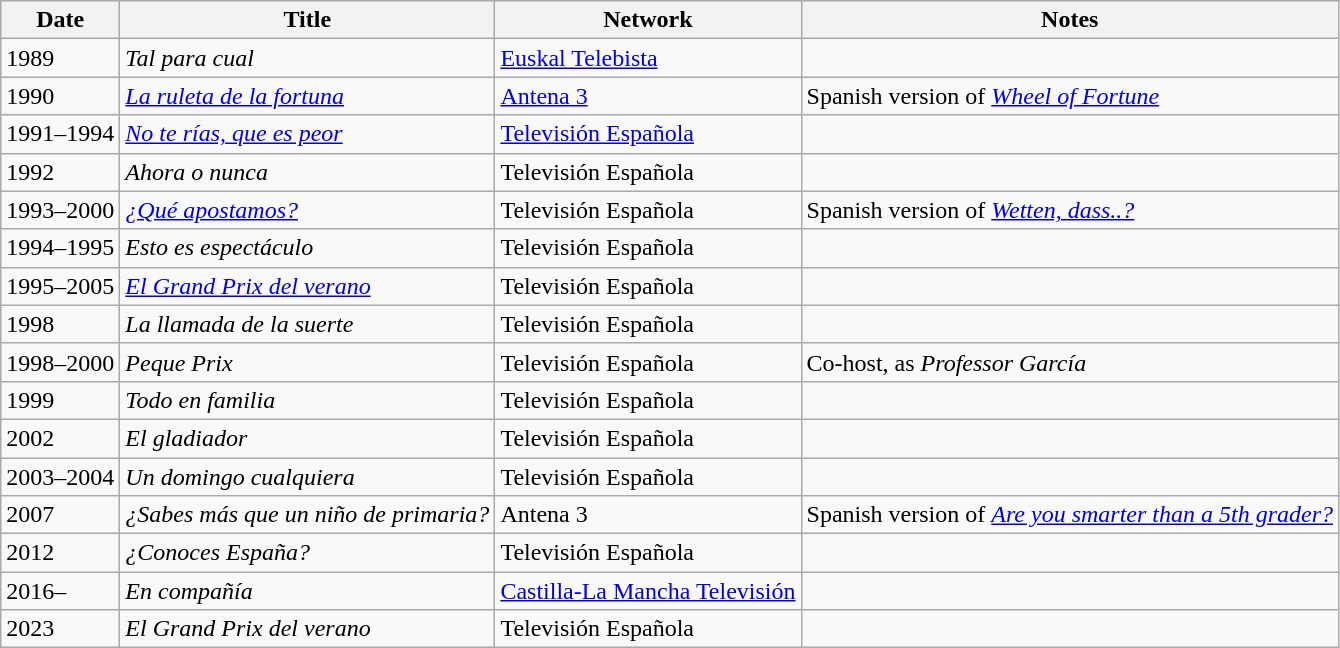<table class="wikitable sortable">
<tr>
<th class="unsortable">Date</th>
<th>Title</th>
<th>Network</th>
<th class="unsortable">Notes</th>
</tr>
<tr>
<td>1989</td>
<td><em>Tal para cual</em></td>
<td><a href='#'>Euskal Telebista</a></td>
<td></td>
</tr>
<tr>
<td>1990</td>
<td><em><a href='#'>La ruleta de la fortuna</a></em></td>
<td><a href='#'>Antena 3</a></td>
<td>Spanish version of <em><a href='#'>Wheel of Fortune</a></em></td>
</tr>
<tr>
<td>1991–1994</td>
<td><em><a href='#'>No te rías, que es peor</a></em></td>
<td><a href='#'>Televisión Española</a></td>
<td></td>
</tr>
<tr>
<td>1992</td>
<td><em>Ahora o nunca</em></td>
<td>Televisión Española</td>
<td></td>
</tr>
<tr>
<td>1993–2000</td>
<td><em><a href='#'>¿Qué apostamos?</a></em></td>
<td>Televisión Española</td>
<td>Spanish version of <em><a href='#'>Wetten, dass..?</a></em></td>
</tr>
<tr>
<td>1994–1995</td>
<td><em>Esto es espectáculo</em></td>
<td>Televisión Española</td>
<td></td>
</tr>
<tr>
<td>1995–2005</td>
<td><em><a href='#'>El Grand Prix del verano</a></em></td>
<td>Televisión Española</td>
<td></td>
</tr>
<tr>
<td>1998</td>
<td><em>La llamada de la suerte</em></td>
<td>Televisión Española</td>
<td></td>
</tr>
<tr>
<td>1998–2000</td>
<td><em>Peque Prix</em></td>
<td>Televisión Española</td>
<td>Co-host, as <em>Professor García</em></td>
</tr>
<tr>
<td>1999</td>
<td><em>Todo en familia</em></td>
<td>Televisión Española</td>
<td></td>
</tr>
<tr>
<td>2002</td>
<td><em>El gladiador</em></td>
<td>Televisión Española</td>
<td></td>
</tr>
<tr>
<td>2003–2004</td>
<td><em>Un domingo cualquiera</em></td>
<td>Televisión Española</td>
<td></td>
</tr>
<tr>
<td>2007</td>
<td><em>¿Sabes más que un niño de primaria?</em></td>
<td>Antena 3</td>
<td>Spanish version of <em><a href='#'>Are you smarter than a 5th grader?</a></em></td>
</tr>
<tr>
<td>2012</td>
<td><em>¿Conoces España?</em></td>
<td>Televisión Española</td>
<td></td>
</tr>
<tr>
<td>2016–</td>
<td><em>En compañía</em></td>
<td><a href='#'>Castilla-La Mancha Televisión</a></td>
<td></td>
</tr>
<tr>
<td>2023</td>
<td><em>El Grand Prix del verano</em></td>
<td>Televisión Española</td>
<td></td>
</tr>
</table>
